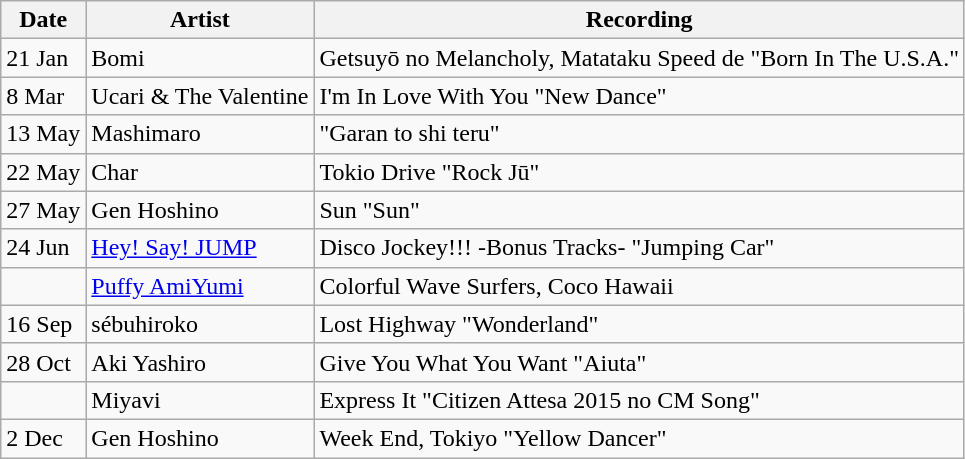<table class="wikitable">
<tr>
<th>Date</th>
<th>Artist</th>
<th>Recording</th>
</tr>
<tr>
<td>21 Jan</td>
<td>Bomi</td>
<td>Getsuyō no Melancholy, Matataku Speed de "Born In The U.S.A."</td>
</tr>
<tr>
<td>8 Mar</td>
<td>Ucari & The Valentine</td>
<td>I'm In Love With You "New Dance"</td>
</tr>
<tr>
<td>13 May</td>
<td>Mashimaro</td>
<td>"Garan to shi teru"</td>
</tr>
<tr>
<td>22 May</td>
<td>Char</td>
<td>Tokio Drive "Rock Jū"</td>
</tr>
<tr>
<td>27 May</td>
<td>Gen Hoshino</td>
<td>Sun "Sun"</td>
</tr>
<tr>
<td>24 Jun</td>
<td><a href='#'>Hey! Say! JUMP</a></td>
<td>Disco Jockey!!! -Bonus Tracks- "Jumping Car"</td>
</tr>
<tr>
<td></td>
<td><a href='#'>Puffy AmiYumi</a></td>
<td>Colorful Wave Surfers, Coco Hawaii</td>
</tr>
<tr>
<td>16 Sep</td>
<td>sébuhiroko</td>
<td>Lost Highway "Wonderland"</td>
</tr>
<tr>
<td>28 Oct</td>
<td>Aki Yashiro</td>
<td>Give You What You Want "Aiuta"</td>
</tr>
<tr>
<td></td>
<td>Miyavi</td>
<td>Express It "Citizen Attesa 2015 no CM Song"</td>
</tr>
<tr>
<td>2 Dec</td>
<td>Gen Hoshino</td>
<td>Week End, Tokiyo "Yellow Dancer"</td>
</tr>
</table>
